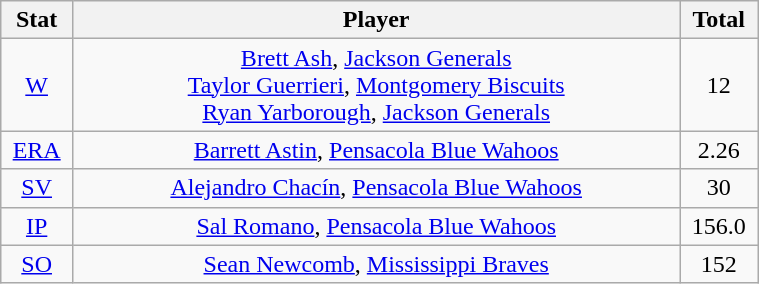<table class="wikitable" width="40%" style="text-align:center;">
<tr>
<th width="5%">Stat</th>
<th width="60%">Player</th>
<th width="5%">Total</th>
</tr>
<tr>
<td><a href='#'>W</a></td>
<td><a href='#'>Brett Ash</a>, <a href='#'>Jackson Generals</a> <br> <a href='#'>Taylor Guerrieri</a>, <a href='#'>Montgomery Biscuits</a> <br> <a href='#'>Ryan Yarborough</a>, <a href='#'>Jackson Generals</a></td>
<td>12</td>
</tr>
<tr>
<td><a href='#'>ERA</a></td>
<td><a href='#'>Barrett Astin</a>, <a href='#'>Pensacola Blue Wahoos</a></td>
<td>2.26</td>
</tr>
<tr>
<td><a href='#'>SV</a></td>
<td><a href='#'>Alejandro Chacín</a>, <a href='#'>Pensacola Blue Wahoos</a></td>
<td>30</td>
</tr>
<tr>
<td><a href='#'>IP</a></td>
<td><a href='#'>Sal Romano</a>, <a href='#'>Pensacola Blue Wahoos</a></td>
<td>156.0</td>
</tr>
<tr>
<td><a href='#'>SO</a></td>
<td><a href='#'>Sean Newcomb</a>, <a href='#'>Mississippi Braves</a></td>
<td>152</td>
</tr>
</table>
